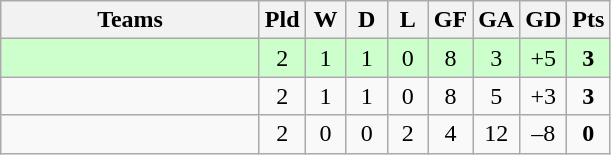<table class="wikitable" style="text-align: center;">
<tr>
<th width=165>Teams</th>
<th width=20>Pld</th>
<th width=20>W</th>
<th width=20>D</th>
<th width=20>L</th>
<th width=20>GF</th>
<th width=20>GA</th>
<th width=20>GD</th>
<th width=20>Pts</th>
</tr>
<tr align=center style="background:#ccffcc;">
<td style="text-align:left;"></td>
<td>2</td>
<td>1</td>
<td>1</td>
<td>0</td>
<td>8</td>
<td>3</td>
<td>+5</td>
<td><strong>3</strong></td>
</tr>
<tr align=center>
<td style="text-align:left;"></td>
<td>2</td>
<td>1</td>
<td>1</td>
<td>0</td>
<td>8</td>
<td>5</td>
<td>+3</td>
<td><strong>3</strong></td>
</tr>
<tr align=center>
<td style="text-align:left;"></td>
<td>2</td>
<td>0</td>
<td>0</td>
<td>2</td>
<td>4</td>
<td>12</td>
<td>–8</td>
<td><strong>0</strong></td>
</tr>
</table>
